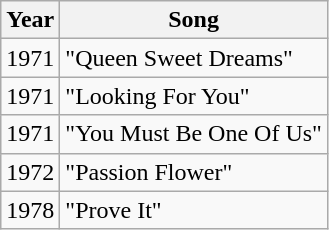<table class="wikitable">
<tr>
<th>Year</th>
<th>Song</th>
</tr>
<tr>
<td>1971</td>
<td>"Queen Sweet Dreams"</td>
</tr>
<tr>
<td>1971</td>
<td>"Looking For You"</td>
</tr>
<tr>
<td>1971</td>
<td>"You Must Be One Of Us"</td>
</tr>
<tr>
<td>1972</td>
<td>"Passion Flower"</td>
</tr>
<tr>
<td>1978</td>
<td>"Prove It"</td>
</tr>
</table>
